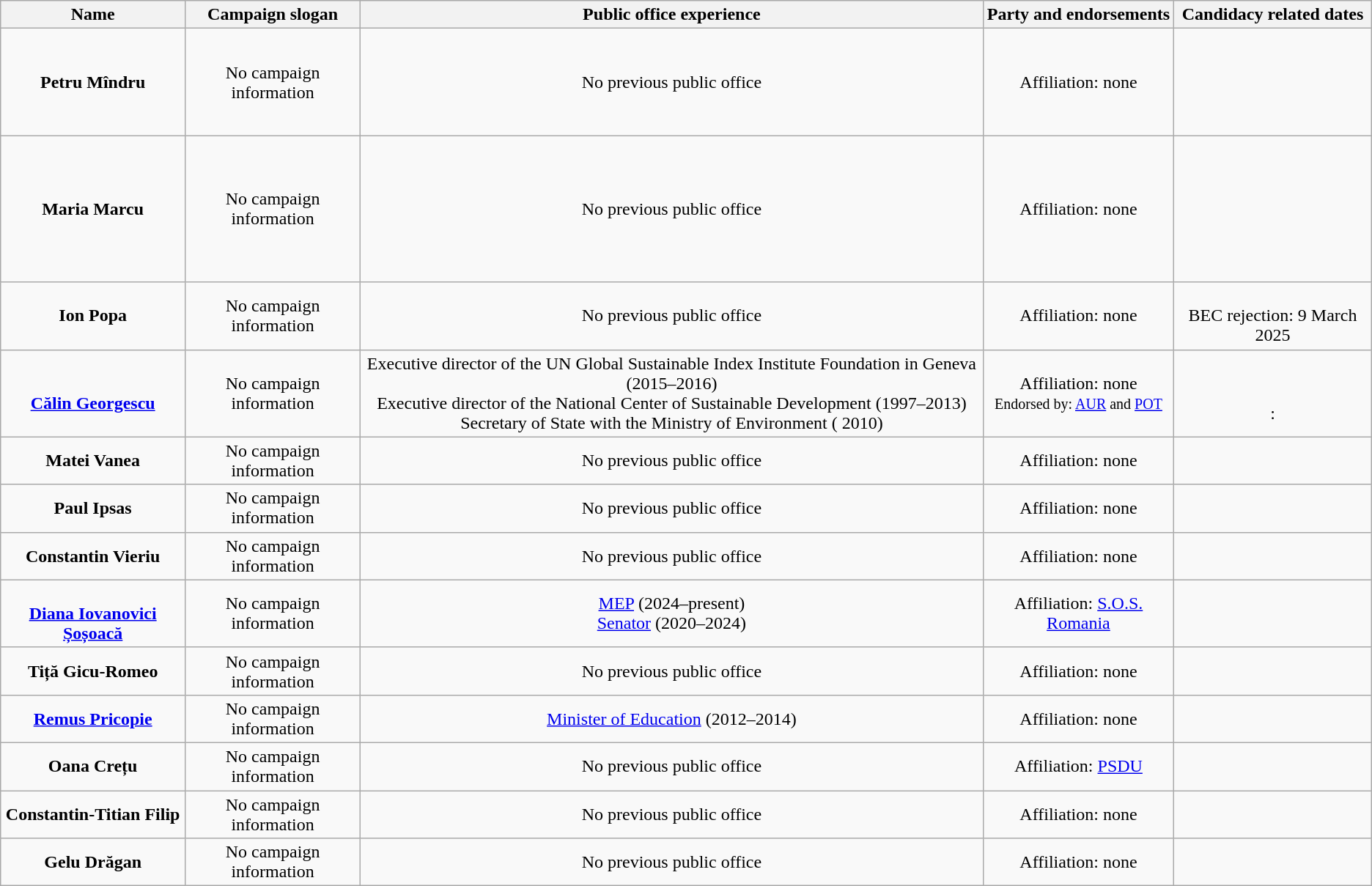<table class="wikitable sortable collapsible collapsed" style="text-align:center;">
<tr>
<th>Name</th>
<th>Campaign slogan</th>
<th>Public office experience</th>
<th>Party and endorsements</th>
<th>Candidacy related dates</th>
</tr>
<tr>
<td><strong>Petru Mîndru</strong></td>
<td>No campaign information</td>
<td>No previous public office</td>
<td>Affiliation: none</td>
<td> <br> <br> <br> <br> <br> </td>
</tr>
<tr>
<td><strong>Maria Marcu</strong></td>
<td>No campaign information</td>
<td>No previous public office</td>
<td>Affiliation: none</td>
<td> <br> <br> <br> <br> <br> <br> <br> </td>
</tr>
<tr>
<td><strong>Ion Popa</strong></td>
<td>No campaign information</td>
<td>No previous public office</td>
<td>Affiliation: none</td>
<td> <br>BEC rejection: 9 March 2025</td>
</tr>
<tr>
<td><br><strong><a href='#'>Călin Georgescu</a></strong></td>
<td>No campaign information</td>
<td>Executive director of the UN Global Sustainable Index Institute Foundation in Geneva (2015–2016)<br>Executive director of the National Center of Sustainable Development (1997–2013)<br>Secretary of State with the Ministry of Environment ( 2010)</td>
<td>Affiliation: none<br><small>Endorsed by: <a href='#'>AUR</a> and <a href='#'>POT</a></small></td>
<td> <br> <br>: </td>
</tr>
<tr>
<td><strong>Matei Vanea</strong></td>
<td>No campaign information</td>
<td>No previous public office</td>
<td>Affiliation: none</td>
<td> <br> </td>
</tr>
<tr>
<td><strong>Paul Ipsas</strong></td>
<td>No campaign information</td>
<td>No previous public office</td>
<td>Affiliation: none</td>
<td> <br> </td>
</tr>
<tr>
<td><strong>Constantin Vieriu</strong></td>
<td>No campaign information</td>
<td>No previous public office</td>
<td>Affiliation: none</td>
<td> <br> </td>
</tr>
<tr>
<td><br><strong><a href='#'>Diana Iovanovici Șoșoacă</a></strong></td>
<td>No campaign information</td>
<td><a href='#'>MEP</a> (2024–present)<br><a href='#'>Senator</a> (2020–2024)</td>
<td>Affiliation: <a href='#'>S.O.S. Romania</a></td>
<td> <br> </td>
</tr>
<tr>
<td><strong>Tiță Gicu-Romeo</strong></td>
<td>No campaign information</td>
<td>No previous public office</td>
<td>Affiliation: none</td>
<td> <br> </td>
</tr>
<tr>
<td><strong><a href='#'>Remus Pricopie</a></strong></td>
<td>No campaign information</td>
<td><a href='#'>Minister of Education</a> (2012–2014)</td>
<td>Affiliation: none</td>
<td> <br> </td>
</tr>
<tr>
<td><strong>Oana Crețu</strong></td>
<td>No campaign information</td>
<td>No previous public office</td>
<td>Affiliation: <a href='#'>PSDU</a></td>
<td> <br> </td>
</tr>
<tr>
<td><strong>Constantin-Titian Filip</strong></td>
<td>No campaign information</td>
<td>No previous public office</td>
<td>Affiliation: none</td>
<td> <br> </td>
</tr>
<tr>
<td><strong>Gelu Drăgan</strong></td>
<td>No campaign information</td>
<td>No previous public office</td>
<td>Affiliation: none</td>
<td> <br> </td>
</tr>
</table>
